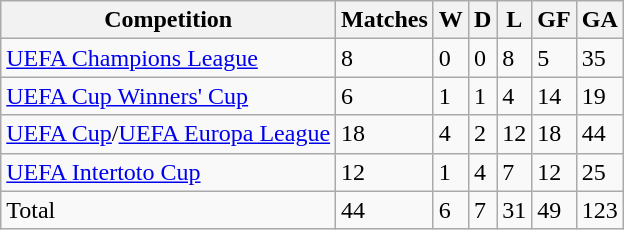<table class="wikitable" align="center">
<tr>
<th>Competition</th>
<th>Matches</th>
<th>W</th>
<th>D</th>
<th>L</th>
<th>GF</th>
<th>GA</th>
</tr>
<tr>
<td><a href='#'>UEFA Champions League</a></td>
<td>8</td>
<td>0</td>
<td>0</td>
<td>8</td>
<td>5</td>
<td>35</td>
</tr>
<tr>
<td><a href='#'>UEFA Cup Winners' Cup</a></td>
<td>6</td>
<td>1</td>
<td>1</td>
<td>4</td>
<td>14</td>
<td>19</td>
</tr>
<tr>
<td><a href='#'>UEFA Cup</a>/<a href='#'>UEFA Europa League</a></td>
<td>18</td>
<td>4</td>
<td>2</td>
<td>12</td>
<td>18</td>
<td>44</td>
</tr>
<tr>
<td><a href='#'>UEFA Intertoto Cup</a></td>
<td>12</td>
<td>1</td>
<td>4</td>
<td>7</td>
<td>12</td>
<td>25</td>
</tr>
<tr>
<td>Total</td>
<td>44</td>
<td>6</td>
<td>7</td>
<td>31</td>
<td>49</td>
<td>123</td>
</tr>
</table>
